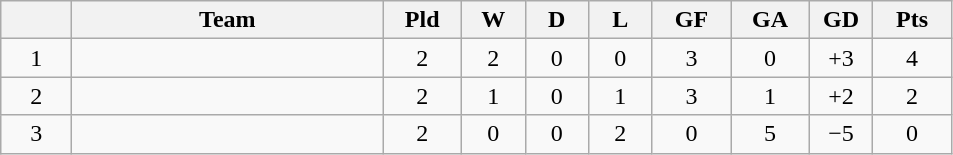<table class="wikitable" style="text-align: center;">
<tr>
<th style="width: 40px;"></th>
<th style="width: 200px;">Team</th>
<th style="width: 45px;">Pld</th>
<th style="width: 35px;">W</th>
<th style="width: 35px;">D</th>
<th style="width: 35px;">L</th>
<th style="width: 45px;">GF</th>
<th style="width: 45px;">GA</th>
<th style="width: 35px;">GD</th>
<th style="width: 45px;">Pts</th>
</tr>
<tr>
<td>1</td>
<td style="text-align: left;"></td>
<td>2</td>
<td>2</td>
<td>0</td>
<td>0</td>
<td>3</td>
<td>0</td>
<td>+3</td>
<td>4</td>
</tr>
<tr>
<td>2</td>
<td style="text-align: left;"></td>
<td>2</td>
<td>1</td>
<td>0</td>
<td>1</td>
<td>3</td>
<td>1</td>
<td>+2</td>
<td>2</td>
</tr>
<tr>
<td>3</td>
<td style="text-align: left;"></td>
<td>2</td>
<td>0</td>
<td>0</td>
<td>2</td>
<td>0</td>
<td>5</td>
<td>−5</td>
<td>0</td>
</tr>
</table>
